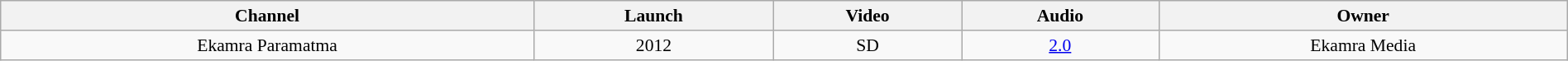<table class="wikitable sortable" style="border-collapse:collapse; font-size: 90%; text-align:center" width="100%">
<tr>
<th>Channel</th>
<th>Launch</th>
<th>Video</th>
<th>Audio</th>
<th>Owner</th>
</tr>
<tr>
<td>Ekamra Paramatma</td>
<td>2012</td>
<td>SD</td>
<td><a href='#'>2.0</a></td>
<td>Ekamra Media</td>
</tr>
</table>
